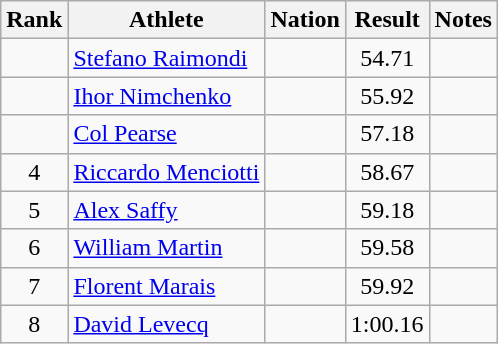<table class="wikitable sortable" style="text-align:center">
<tr>
<th>Rank</th>
<th>Athlete</th>
<th>Nation</th>
<th>Result</th>
<th>Notes</th>
</tr>
<tr>
<td></td>
<td align=left><a href='#'>Stefano Raimondi</a></td>
<td align=left></td>
<td>54.71</td>
<td></td>
</tr>
<tr>
<td></td>
<td align=left><a href='#'>Ihor Nimchenko</a></td>
<td align=left></td>
<td>55.92</td>
<td></td>
</tr>
<tr>
<td></td>
<td align=left><a href='#'>Col Pearse</a></td>
<td align=left></td>
<td>57.18</td>
<td></td>
</tr>
<tr>
<td>4</td>
<td align=left><a href='#'>Riccardo Menciotti</a></td>
<td align=left></td>
<td>58.67</td>
<td></td>
</tr>
<tr>
<td>5</td>
<td align=left><a href='#'>Alex Saffy</a></td>
<td align=left></td>
<td>59.18</td>
<td></td>
</tr>
<tr>
<td>6</td>
<td align=left><a href='#'>William Martin</a></td>
<td align=left></td>
<td>59.58</td>
<td></td>
</tr>
<tr>
<td>7</td>
<td align=left><a href='#'>Florent Marais</a></td>
<td align=left></td>
<td>59.92</td>
<td></td>
</tr>
<tr>
<td>8</td>
<td align=left><a href='#'>David Levecq</a></td>
<td align=left></td>
<td>1:00.16</td>
<td></td>
</tr>
</table>
